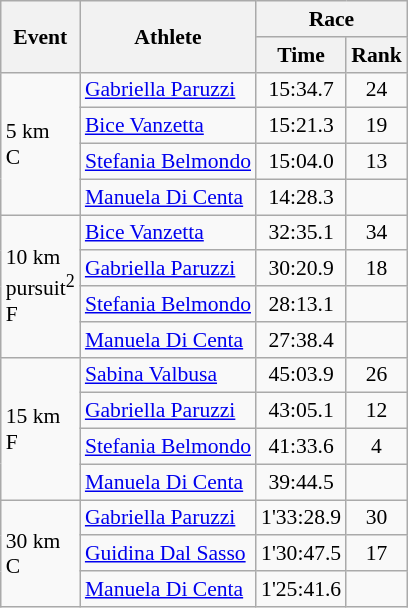<table class="wikitable" border="1" style="font-size:90%">
<tr>
<th rowspan=2>Event</th>
<th rowspan=2>Athlete</th>
<th colspan=2>Race</th>
</tr>
<tr>
<th>Time</th>
<th>Rank</th>
</tr>
<tr>
<td rowspan=4>5 km <br> C</td>
<td><a href='#'>Gabriella Paruzzi</a></td>
<td align=center>15:34.7</td>
<td align=center>24</td>
</tr>
<tr>
<td><a href='#'>Bice Vanzetta</a></td>
<td align=center>15:21.3</td>
<td align=center>19</td>
</tr>
<tr>
<td><a href='#'>Stefania Belmondo</a></td>
<td align=center>15:04.0</td>
<td align=center>13</td>
</tr>
<tr>
<td><a href='#'>Manuela Di Centa</a></td>
<td align=center>14:28.3</td>
<td align=center></td>
</tr>
<tr>
<td rowspan=4>10 km <br> pursuit<sup>2</sup> <br> F</td>
<td><a href='#'>Bice Vanzetta</a></td>
<td align=center>32:35.1</td>
<td align=center>34</td>
</tr>
<tr>
<td><a href='#'>Gabriella Paruzzi</a></td>
<td align=center>30:20.9</td>
<td align=center>18</td>
</tr>
<tr>
<td><a href='#'>Stefania Belmondo</a></td>
<td align=center>28:13.1</td>
<td align=center></td>
</tr>
<tr>
<td><a href='#'>Manuela Di Centa</a></td>
<td align=center>27:38.4</td>
<td align=center></td>
</tr>
<tr>
<td rowspan=4>15 km <br> F</td>
<td><a href='#'>Sabina Valbusa</a></td>
<td align=center>45:03.9</td>
<td align=center>26</td>
</tr>
<tr>
<td><a href='#'>Gabriella Paruzzi</a></td>
<td align=center>43:05.1</td>
<td align=center>12</td>
</tr>
<tr>
<td><a href='#'>Stefania Belmondo</a></td>
<td align=center>41:33.6</td>
<td align=center>4</td>
</tr>
<tr>
<td><a href='#'>Manuela Di Centa</a></td>
<td align=center>39:44.5</td>
<td align=center></td>
</tr>
<tr>
<td rowspan=3>30 km <br> C</td>
<td><a href='#'>Gabriella Paruzzi</a></td>
<td align=center>1'33:28.9</td>
<td align=center>30</td>
</tr>
<tr>
<td><a href='#'>Guidina Dal Sasso</a></td>
<td align=center>1'30:47.5</td>
<td align=center>17</td>
</tr>
<tr>
<td><a href='#'>Manuela Di Centa</a></td>
<td align=center>1'25:41.6</td>
<td align=center></td>
</tr>
</table>
